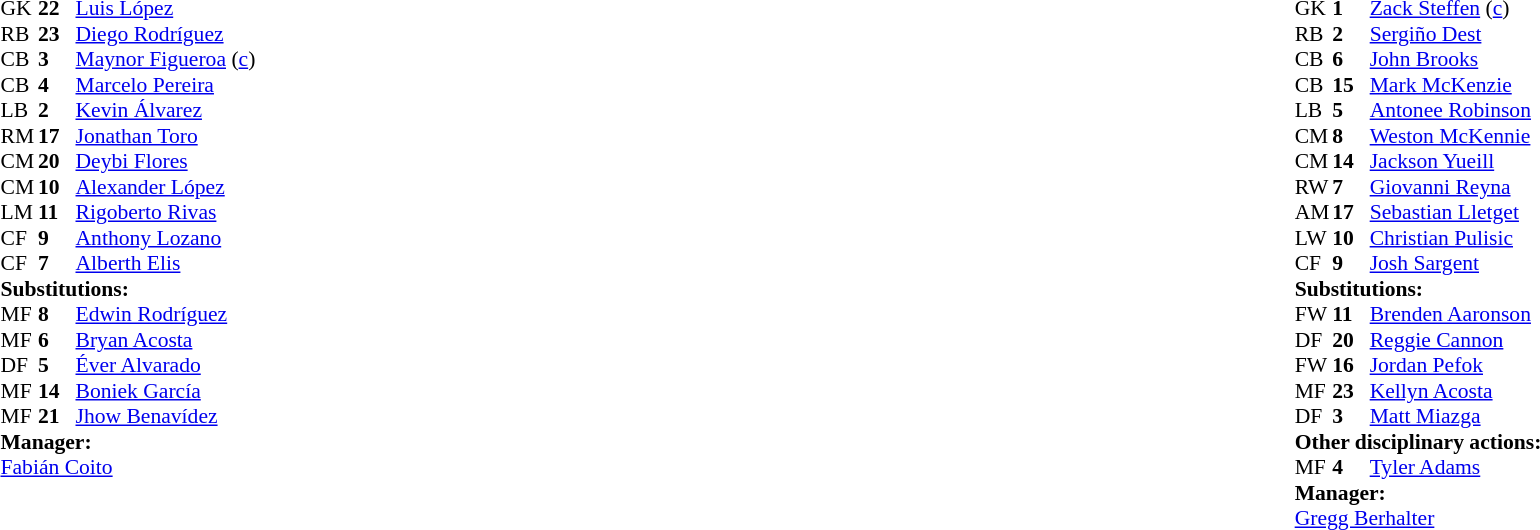<table width="100%">
<tr>
<td valign="top" width="40%"><br><table style="font-size:90%" cellspacing="0" cellpadding="0">
<tr>
<th width=25></th>
<th width=25></th>
</tr>
<tr>
<td>GK</td>
<td><strong>22</strong></td>
<td><a href='#'>Luis López</a></td>
</tr>
<tr>
<td>RB</td>
<td><strong>23</strong></td>
<td><a href='#'>Diego Rodríguez</a></td>
<td></td>
<td></td>
</tr>
<tr>
<td>CB</td>
<td><strong>3</strong></td>
<td><a href='#'>Maynor Figueroa</a> (<a href='#'>c</a>)</td>
</tr>
<tr>
<td>CB</td>
<td><strong>4</strong></td>
<td><a href='#'>Marcelo Pereira</a></td>
<td></td>
<td></td>
</tr>
<tr>
<td>LB</td>
<td><strong>2</strong></td>
<td><a href='#'>Kevin Álvarez</a></td>
</tr>
<tr>
<td>RM</td>
<td><strong>17</strong></td>
<td><a href='#'>Jonathan Toro</a></td>
<td></td>
<td></td>
</tr>
<tr>
<td>CM</td>
<td><strong>20</strong></td>
<td><a href='#'>Deybi Flores</a></td>
</tr>
<tr>
<td>CM</td>
<td><strong>10</strong></td>
<td><a href='#'>Alexander López</a></td>
<td></td>
<td></td>
</tr>
<tr>
<td>LM</td>
<td><strong>11</strong></td>
<td><a href='#'>Rigoberto Rivas</a></td>
<td></td>
<td></td>
</tr>
<tr>
<td>CF</td>
<td><strong>9</strong></td>
<td><a href='#'>Anthony Lozano</a></td>
</tr>
<tr>
<td>CF</td>
<td><strong>7</strong></td>
<td><a href='#'>Alberth Elis</a></td>
<td></td>
</tr>
<tr>
<td colspan=3><strong>Substitutions:</strong></td>
</tr>
<tr>
<td>MF</td>
<td><strong>8</strong></td>
<td><a href='#'>Edwin Rodríguez</a></td>
<td></td>
<td></td>
</tr>
<tr>
<td>MF</td>
<td><strong>6</strong></td>
<td><a href='#'>Bryan Acosta</a></td>
<td></td>
<td></td>
</tr>
<tr>
<td>DF</td>
<td><strong>5</strong></td>
<td><a href='#'>Éver Alvarado</a></td>
<td></td>
<td></td>
</tr>
<tr>
<td>MF</td>
<td><strong>14</strong></td>
<td><a href='#'>Boniek García</a></td>
<td></td>
<td></td>
</tr>
<tr>
<td>MF</td>
<td><strong>21</strong></td>
<td><a href='#'>Jhow Benavídez</a></td>
<td></td>
<td></td>
</tr>
<tr>
<td colspan=3><strong>Manager:</strong></td>
</tr>
<tr>
<td colspan=3> <a href='#'>Fabián Coito</a></td>
</tr>
</table>
</td>
<td valign="top"></td>
<td valign="top" width="50%"><br><table style="font-size:90%; margin:auto" cellspacing="0" cellpadding="0">
<tr>
<th width=25></th>
<th width=25></th>
</tr>
<tr>
<td>GK</td>
<td><strong>1</strong></td>
<td><a href='#'>Zack Steffen</a> (<a href='#'>c</a>)</td>
</tr>
<tr>
<td>RB</td>
<td><strong>2</strong></td>
<td><a href='#'>Sergiño Dest</a></td>
</tr>
<tr>
<td>CB</td>
<td><strong>6</strong></td>
<td><a href='#'>John Brooks</a></td>
</tr>
<tr>
<td>CB</td>
<td><strong>15</strong></td>
<td><a href='#'>Mark McKenzie</a></td>
<td></td>
</tr>
<tr>
<td>LB</td>
<td><strong>5</strong></td>
<td><a href='#'>Antonee Robinson</a></td>
<td></td>
<td></td>
</tr>
<tr>
<td>CM</td>
<td><strong>8</strong></td>
<td><a href='#'>Weston McKennie</a></td>
</tr>
<tr>
<td>CM</td>
<td><strong>14</strong></td>
<td><a href='#'>Jackson Yueill</a></td>
<td></td>
<td></td>
</tr>
<tr>
<td>RW</td>
<td><strong>7</strong></td>
<td><a href='#'>Giovanni Reyna</a></td>
<td></td>
<td></td>
</tr>
<tr>
<td>AM</td>
<td><strong>17</strong></td>
<td><a href='#'>Sebastian Lletget</a></td>
</tr>
<tr>
<td>LW</td>
<td><strong>10</strong></td>
<td><a href='#'>Christian Pulisic</a></td>
<td></td>
<td></td>
</tr>
<tr>
<td>CF</td>
<td><strong>9</strong></td>
<td><a href='#'>Josh Sargent</a></td>
<td></td>
<td></td>
</tr>
<tr>
<td colspan=3><strong>Substitutions:</strong></td>
</tr>
<tr>
<td>FW</td>
<td><strong>11</strong></td>
<td><a href='#'>Brenden Aaronson</a></td>
<td></td>
<td></td>
</tr>
<tr>
<td>DF</td>
<td><strong>20</strong></td>
<td><a href='#'>Reggie Cannon</a></td>
<td></td>
<td></td>
</tr>
<tr>
<td>FW</td>
<td><strong>16</strong></td>
<td><a href='#'>Jordan Pefok</a></td>
<td></td>
<td></td>
</tr>
<tr>
<td>MF</td>
<td><strong>23</strong></td>
<td><a href='#'>Kellyn Acosta</a></td>
<td></td>
<td></td>
</tr>
<tr>
<td>DF</td>
<td><strong>3</strong></td>
<td><a href='#'>Matt Miazga</a></td>
<td></td>
<td></td>
</tr>
<tr>
<td colspan=3><strong>Other disciplinary actions:</strong></td>
</tr>
<tr>
<td>MF</td>
<td><strong>4</strong></td>
<td><a href='#'>Tyler Adams</a></td>
<td></td>
</tr>
<tr>
<td colspan=3><strong>Manager:</strong></td>
</tr>
<tr>
<td colspan=3><a href='#'>Gregg Berhalter</a></td>
</tr>
</table>
</td>
</tr>
</table>
